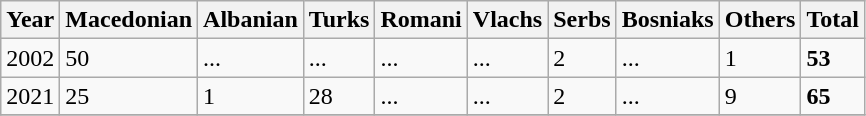<table class="wikitable">
<tr>
<th>Year</th>
<th>Macedonian</th>
<th>Albanian</th>
<th>Turks</th>
<th>Romani</th>
<th>Vlachs</th>
<th>Serbs</th>
<th>Bosniaks</th>
<th><abbr>Others</abbr></th>
<th>Total</th>
</tr>
<tr>
<td>2002</td>
<td>50</td>
<td>...</td>
<td>...</td>
<td>...</td>
<td>...</td>
<td>2</td>
<td>...</td>
<td>1</td>
<td><strong>53</strong></td>
</tr>
<tr>
<td>2021</td>
<td>25</td>
<td>1</td>
<td>28</td>
<td>...</td>
<td>...</td>
<td>2</td>
<td>...</td>
<td>9</td>
<td><strong>65</strong></td>
</tr>
<tr>
</tr>
</table>
